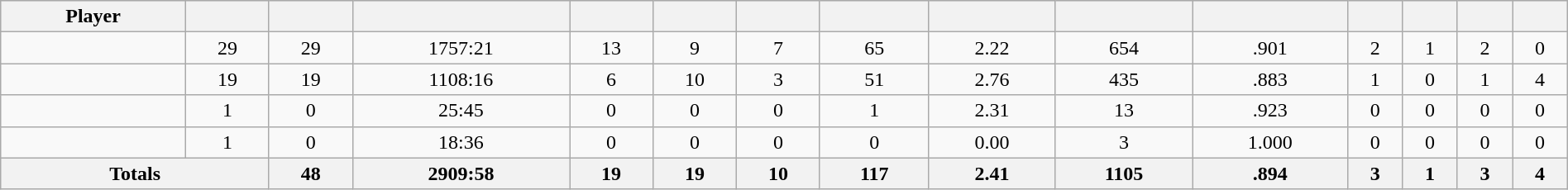<table class="wikitable sortable" style="width:100%; text-align:center;">
<tr style="text-align:center; background:#ddd;">
<th>Player</th>
<th></th>
<th></th>
<th></th>
<th></th>
<th></th>
<th></th>
<th></th>
<th></th>
<th></th>
<th></th>
<th></th>
<th></th>
<th></th>
<th></th>
</tr>
<tr>
<td style=white-space:nowrap></td>
<td>29</td>
<td>29</td>
<td>1757:21</td>
<td>13</td>
<td>9</td>
<td>7</td>
<td>65</td>
<td>2.22</td>
<td>654</td>
<td>.901</td>
<td>2</td>
<td>1</td>
<td>2</td>
<td>0</td>
</tr>
<tr>
<td style=white-space:nowrap></td>
<td>19</td>
<td>19</td>
<td>1108:16</td>
<td>6</td>
<td>10</td>
<td>3</td>
<td>51</td>
<td>2.76</td>
<td>435</td>
<td>.883</td>
<td>1</td>
<td>0</td>
<td>1</td>
<td>4</td>
</tr>
<tr>
<td style=white-space:nowrap></td>
<td>1</td>
<td>0</td>
<td>25:45</td>
<td>0</td>
<td>0</td>
<td>0</td>
<td>1</td>
<td>2.31</td>
<td>13</td>
<td>.923</td>
<td>0</td>
<td>0</td>
<td>0</td>
<td>0</td>
</tr>
<tr>
<td style=white-space:nowrap></td>
<td>1</td>
<td>0</td>
<td>18:36</td>
<td>0</td>
<td>0</td>
<td>0</td>
<td>0</td>
<td>0.00</td>
<td>3</td>
<td>1.000</td>
<td>0</td>
<td>0</td>
<td>0</td>
<td>0</td>
</tr>
<tr class="unsortable">
<th colspan=2>Totals</th>
<th>48</th>
<th>2909:58</th>
<th>19</th>
<th>19</th>
<th>10</th>
<th>117</th>
<th>2.41</th>
<th>1105</th>
<th>.894</th>
<th>3</th>
<th>1</th>
<th>3</th>
<th>4</th>
</tr>
</table>
